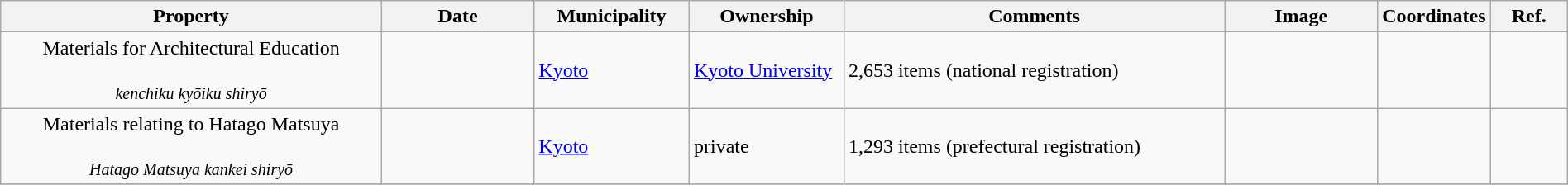<table class="wikitable sortable"  style="width:100%;">
<tr>
<th width="25%" align="left">Property</th>
<th width="10%" align="left">Date</th>
<th width="10%" align="left">Municipality</th>
<th width="10%" align="left">Ownership</th>
<th width="25%" align="left" class="unsortable">Comments</th>
<th width="10%" align="left" class="unsortable">Image</th>
<th width="5%" align="left" class="unsortable">Coordinates</th>
<th width="5%" align="left" class="unsortable">Ref.</th>
</tr>
<tr>
<td align="center">Materials for Architectural Education<br><br><small><em>kenchiku kyōiku shiryō</em></small></td>
<td></td>
<td><a href='#'>Kyoto</a></td>
<td><a href='#'>Kyoto University</a></td>
<td>2,653 items (national registration)</td>
<td></td>
<td></td>
<td></td>
</tr>
<tr>
<td align="center">Materials relating to Hatago Matsuya<br><br><small><em>Hatago Matsuya kankei shiryō</em></small></td>
<td></td>
<td><a href='#'>Kyoto</a></td>
<td>private</td>
<td>1,293 items (prefectural registration)</td>
<td></td>
<td></td>
<td></td>
</tr>
<tr>
</tr>
</table>
